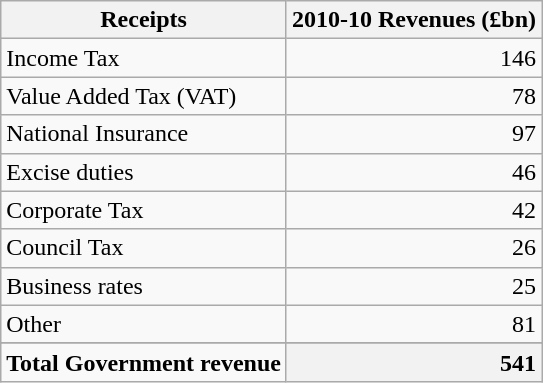<table class="wikitable sortable">
<tr>
<th>Receipts</th>
<th style="text-align: right">2010-10 Revenues (£bn)</th>
</tr>
<tr>
<td>Income Tax</td>
<td style="text-align: right">146</td>
</tr>
<tr>
<td>Value Added Tax (VAT)</td>
<td style="text-align: right">78</td>
</tr>
<tr>
<td>National Insurance</td>
<td style="text-align: right">97</td>
</tr>
<tr>
<td>Excise duties</td>
<td style="text-align: right">46</td>
</tr>
<tr>
<td>Corporate Tax</td>
<td style="text-align: right">42</td>
</tr>
<tr>
<td>Council Tax</td>
<td style="text-align: right">26</td>
</tr>
<tr>
<td>Business rates</td>
<td style="text-align: right">25</td>
</tr>
<tr>
<td>Other</td>
<td style="text-align: right">81</td>
</tr>
<tr>
</tr>
<tr class="sortbottom">
<td style="text-align: left"><strong>Total Government revenue</strong></td>
<th style="text-align: right">541</th>
</tr>
</table>
